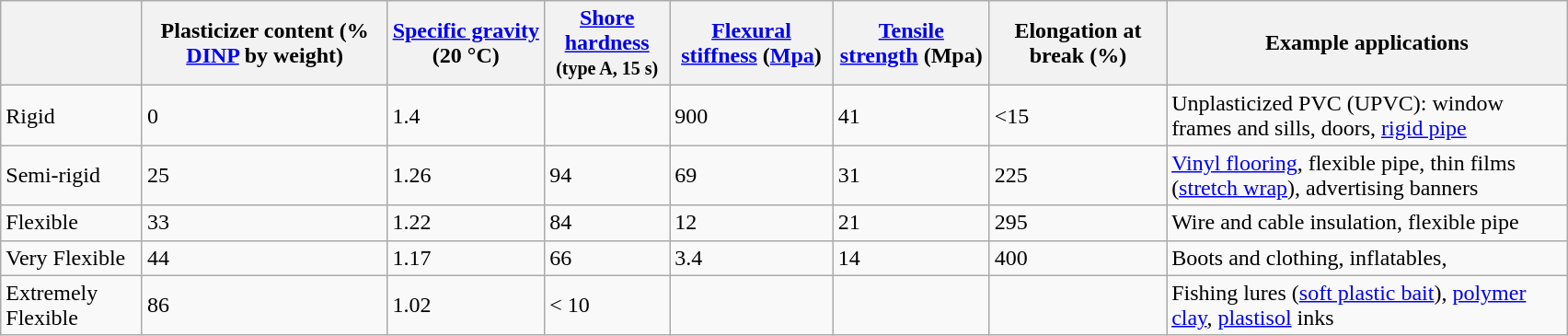<table class="wikitable" style="width:71em">
<tr>
<th></th>
<th>Plasticizer content  (% <a href='#'>DINP</a> by weight)</th>
<th><a href='#'>Specific gravity</a> (20 °C)</th>
<th><a href='#'>Shore hardness</a> <br><small>(type A, 15 s)</small></th>
<th><a href='#'>Flexural stiffness</a>  (<a href='#'>Mpa</a>)</th>
<th><a href='#'>Tensile strength</a> (Mpa)</th>
<th>Elongation at break (%)</th>
<th>Example applications</th>
</tr>
<tr>
<td>Rigid</td>
<td>0</td>
<td>1.4</td>
<td></td>
<td>900</td>
<td>41</td>
<td><15</td>
<td>Unplasticized PVC (UPVC): window frames and sills, doors, <a href='#'>rigid pipe</a></td>
</tr>
<tr>
<td>Semi-rigid</td>
<td>25</td>
<td>1.26</td>
<td>94</td>
<td>69</td>
<td>31</td>
<td>225</td>
<td><a href='#'>Vinyl flooring</a>, flexible pipe, thin films (<a href='#'>stretch wrap</a>), advertising banners</td>
</tr>
<tr>
<td>Flexible</td>
<td>33</td>
<td>1.22</td>
<td>84</td>
<td>12</td>
<td>21</td>
<td>295</td>
<td>Wire and cable insulation, flexible pipe</td>
</tr>
<tr>
<td>Very Flexible</td>
<td>44</td>
<td>1.17</td>
<td>66</td>
<td>3.4</td>
<td>14</td>
<td>400</td>
<td>Boots and clothing, inflatables,</td>
</tr>
<tr>
<td>Extremely Flexible</td>
<td>86</td>
<td>1.02</td>
<td>< 10</td>
<td></td>
<td></td>
<td></td>
<td>Fishing lures (<a href='#'>soft plastic bait</a>), <a href='#'>polymer clay</a>, <a href='#'>plastisol</a> inks</td>
</tr>
</table>
